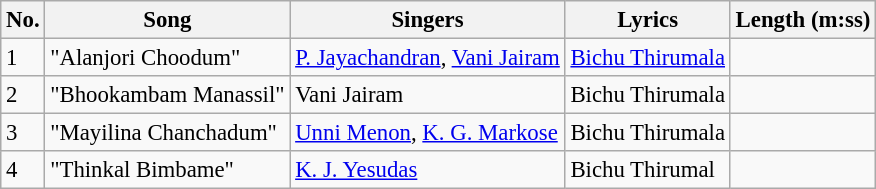<table class="wikitable" style="font-size:95%;">
<tr>
<th>No.</th>
<th>Song</th>
<th>Singers</th>
<th>Lyrics</th>
<th>Length (m:ss)</th>
</tr>
<tr>
<td>1</td>
<td>"Alanjori Choodum"</td>
<td><a href='#'>P. Jayachandran</a>, <a href='#'>Vani Jairam</a></td>
<td><a href='#'>Bichu Thirumala</a></td>
<td></td>
</tr>
<tr>
<td>2</td>
<td>"Bhookambam Manassil"</td>
<td>Vani Jairam</td>
<td>Bichu Thirumala</td>
<td></td>
</tr>
<tr>
<td>3</td>
<td>"Mayilina Chanchadum"</td>
<td><a href='#'>Unni Menon</a>, <a href='#'>K. G. Markose</a></td>
<td>Bichu Thirumala</td>
<td></td>
</tr>
<tr>
<td>4</td>
<td>"Thinkal Bimbame"</td>
<td><a href='#'>K. J. Yesudas</a></td>
<td>Bichu Thirumal</td>
<td></td>
</tr>
</table>
